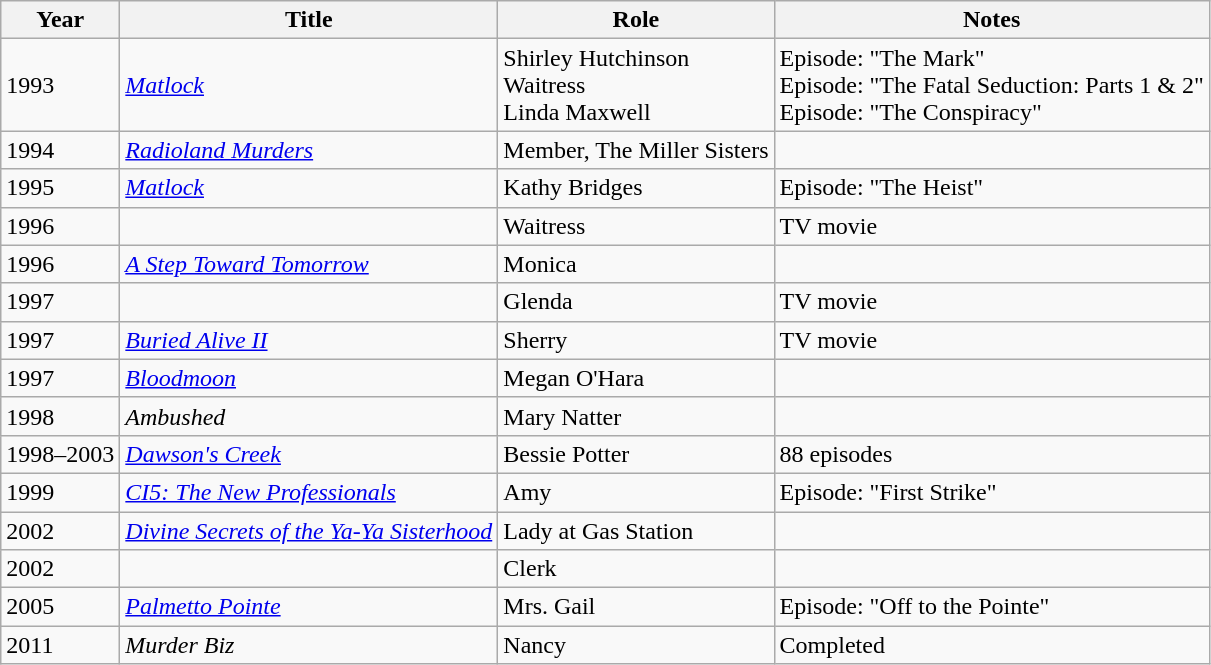<table class="wikitable sortable">
<tr>
<th>Year</th>
<th>Title</th>
<th>Role</th>
<th class="unsortable">Notes</th>
</tr>
<tr>
<td>1993</td>
<td><em><a href='#'>Matlock</a></em></td>
<td>Shirley Hutchinson<br>Waitress<br>Linda Maxwell</td>
<td>Episode: "The Mark"<br>Episode: "The Fatal Seduction: Parts 1 & 2"<br>Episode: "The Conspiracy"</td>
</tr>
<tr>
<td>1994</td>
<td><em><a href='#'>Radioland Murders</a></em></td>
<td>Member, The Miller Sisters</td>
<td></td>
</tr>
<tr>
<td>1995</td>
<td><em><a href='#'>Matlock</a></em></td>
<td>Kathy Bridges</td>
<td>Episode: "The Heist"</td>
</tr>
<tr>
<td>1996</td>
<td><em></em></td>
<td>Waitress</td>
<td>TV movie</td>
</tr>
<tr>
<td>1996</td>
<td><em><a href='#'>A Step Toward Tomorrow</a></em></td>
<td>Monica</td>
<td></td>
</tr>
<tr>
<td>1997</td>
<td><em></em></td>
<td>Glenda</td>
<td>TV movie</td>
</tr>
<tr>
<td>1997</td>
<td><em><a href='#'>Buried Alive II</a></em></td>
<td>Sherry</td>
<td>TV movie</td>
</tr>
<tr>
<td>1997</td>
<td><em><a href='#'>Bloodmoon</a></em></td>
<td>Megan O'Hara</td>
<td></td>
</tr>
<tr>
<td>1998</td>
<td><em>Ambushed</em></td>
<td>Mary Natter</td>
<td></td>
</tr>
<tr>
<td>1998–2003</td>
<td><em><a href='#'>Dawson's Creek</a></em></td>
<td>Bessie Potter</td>
<td>88 episodes</td>
</tr>
<tr>
<td>1999</td>
<td><em><a href='#'>CI5: The New Professionals</a></em></td>
<td>Amy</td>
<td>Episode: "First Strike"</td>
</tr>
<tr>
<td>2002</td>
<td><em><a href='#'>Divine Secrets of the Ya-Ya Sisterhood</a></em></td>
<td>Lady at Gas Station</td>
<td></td>
</tr>
<tr>
<td>2002</td>
<td><em></em></td>
<td>Clerk</td>
<td></td>
</tr>
<tr>
<td>2005</td>
<td><em><a href='#'>Palmetto Pointe</a></em></td>
<td>Mrs. Gail</td>
<td>Episode: "Off to the Pointe"</td>
</tr>
<tr>
<td>2011</td>
<td><em>Murder Biz</em></td>
<td>Nancy</td>
<td>Completed</td>
</tr>
</table>
